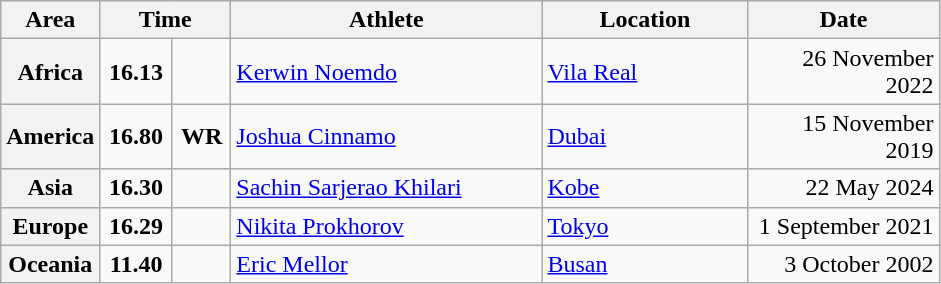<table class="wikitable">
<tr>
<th width="45">Area</th>
<th width="80" colspan="2">Time</th>
<th width="200">Athlete</th>
<th width="130">Location</th>
<th width="120">Date</th>
</tr>
<tr>
<th>Africa</th>
<td align=center><strong>16.13 </strong></td>
<td align=center></td>
<td> <a href='#'>Kerwin Noemdo</a></td>
<td> <a href='#'>Vila Real</a></td>
<td align=right>26 November 2022</td>
</tr>
<tr>
<th>America</th>
<td align=center><strong>16.80 </strong></td>
<td align=center><strong>WR</strong></td>
<td> <a href='#'>Joshua Cinnamo</a></td>
<td> <a href='#'>Dubai</a></td>
<td align=right>15 November 2019</td>
</tr>
<tr>
<th>Asia</th>
<td align=center><strong>16.30 </strong></td>
<td align=center></td>
<td> <a href='#'>Sachin Sarjerao Khilari</a></td>
<td> <a href='#'>Kobe</a></td>
<td align=right>22 May 2024</td>
</tr>
<tr>
<th>Europe</th>
<td align=center><strong>16.29 </strong></td>
<td align=center></td>
<td><a href='#'>Nikita Prokhorov</a></td>
<td> <a href='#'>Tokyo</a></td>
<td align=right>1 September 2021</td>
</tr>
<tr>
<th>Oceania</th>
<td align=center><strong>11.40 </strong></td>
<td align=center></td>
<td> <a href='#'>Eric Mellor</a></td>
<td> <a href='#'>Busan</a></td>
<td align=right>3 October 2002</td>
</tr>
</table>
